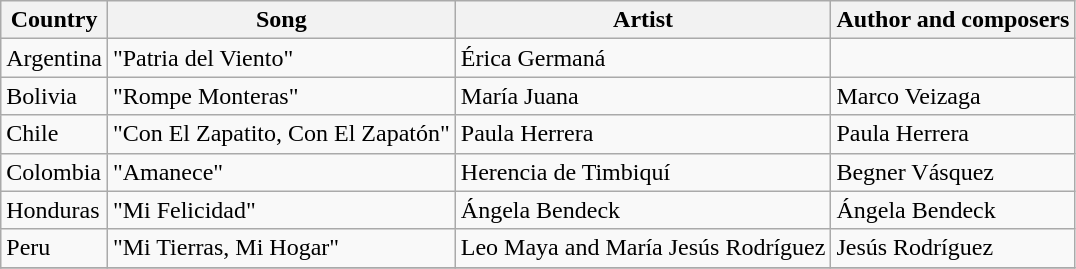<table class="wikitable">
<tr>
<th>Country</th>
<th>Song</th>
<th>Artist</th>
<th>Author and composers</th>
</tr>
<tr>
<td> Argentina</td>
<td>"Patria del Viento"</td>
<td>Érica Germaná</td>
<td></td>
</tr>
<tr>
<td> Bolivia</td>
<td>"Rompe Monteras"</td>
<td>María Juana</td>
<td>Marco Veizaga</td>
</tr>
<tr>
<td> Chile</td>
<td>"Con El Zapatito, Con El Zapatón"</td>
<td>Paula Herrera</td>
<td>Paula Herrera</td>
</tr>
<tr>
<td> Colombia</td>
<td>"Amanece"</td>
<td>Herencia de Timbiquí</td>
<td>Begner Vásquez</td>
</tr>
<tr>
<td> Honduras</td>
<td>"Mi Felicidad"</td>
<td>Ángela Bendeck</td>
<td>Ángela Bendeck</td>
</tr>
<tr>
<td> Peru</td>
<td>"Mi Tierras, Mi Hogar"</td>
<td>Leo Maya and María Jesús Rodríguez</td>
<td>Jesús Rodríguez</td>
</tr>
<tr>
</tr>
</table>
